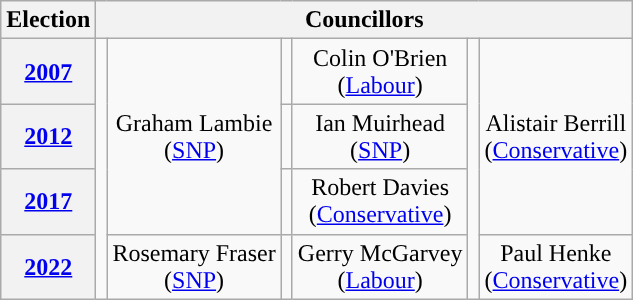<table class="wikitable" style="text-align:center">
<tr>
<th>Election</th>
<th colspan=6>Councillors</th>
</tr>
<tr>
<th><a href='#'>2007</a></th>
<td rowspan=4; style="background-color: "></td>
<td rowspan=3>Graham Lambie<br>(<a href='#'>SNP</a>)</td>
<td rowspan=1; style="background-color: "></td>
<td rowspan=1>Colin O'Brien<br>(<a href='#'>Labour</a>)</td>
<td rowspan=4; style="background-color: "></td>
<td rowspan=3>Alistair Berrill<br>(<a href='#'>Conservative</a>)</td>
</tr>
<tr>
<th><a href='#'>2012</a></th>
<td rowspan=1; style="background-color: "></td>
<td rowspan=1>Ian Muirhead<br>(<a href='#'>SNP</a>)</td>
</tr>
<tr>
<th><a href='#'>2017</a></th>
<td rowspan=1; style="background-color: "></td>
<td rowspan=1>Robert Davies<br>(<a href='#'>Conservative</a>)</td>
</tr>
<tr>
<th><a href='#'>2022</a></th>
<td rowspan=1>Rosemary Fraser<br>(<a href='#'>SNP</a>)</td>
<td rowspan=1; style="background-color: "></td>
<td rowspan=1>Gerry McGarvey<br>(<a href='#'>Labour</a>)</td>
<td rowspan=1>Paul Henke<br>(<a href='#'>Conservative</a>)</td>
</tr>
</table>
